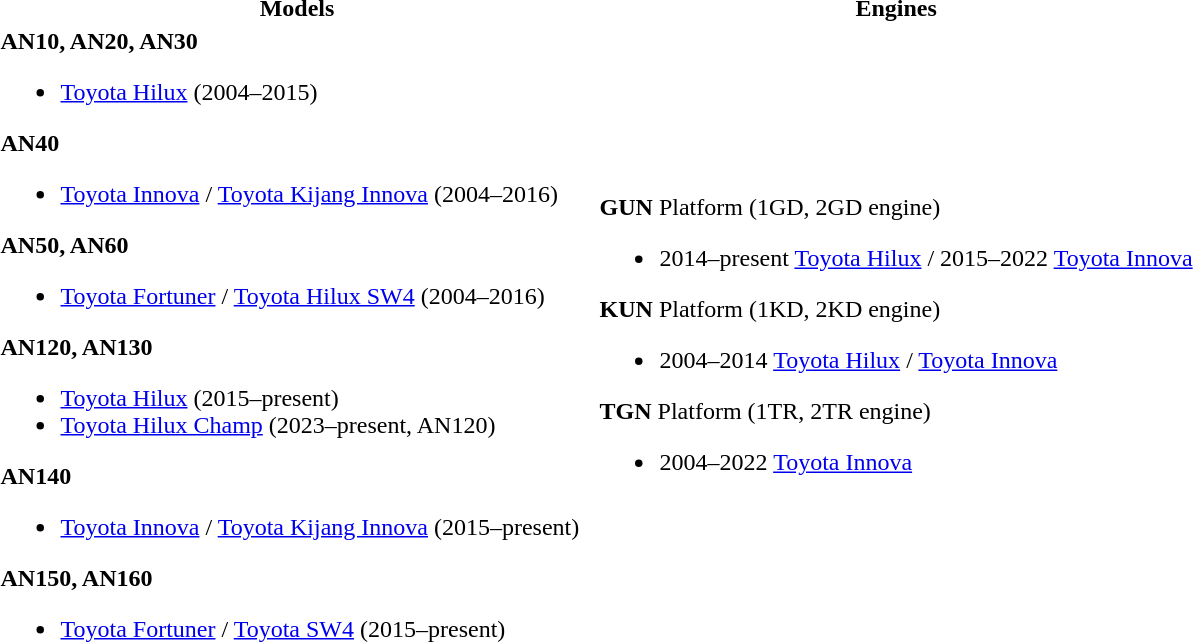<table>
<tr>
<th style="width:50%">Models</th>
<th>Engines</th>
</tr>
<tr>
<td style="width:50%"><strong>AN10, AN20, AN30</strong><br><ul><li><a href='#'>Toyota Hilux</a> (2004–2015)</li></ul><strong>AN40</strong><ul><li><a href='#'>Toyota Innova</a> / <a href='#'>Toyota Kijang Innova</a> (2004–2016)</li></ul><strong>AN50, AN60</strong><ul><li><a href='#'>Toyota Fortuner</a> / <a href='#'>Toyota Hilux SW4</a> (2004–2016)</li></ul><strong>AN120, AN130</strong><ul><li><a href='#'>Toyota Hilux</a> (2015–present)</li><li><a href='#'>Toyota Hilux Champ</a> (2023–present, AN120)</li></ul><strong>AN140</strong><ul><li><a href='#'>Toyota Innova</a> / <a href='#'>Toyota Kijang Innova</a> (2015–present)</li></ul><strong>AN150, AN160</strong><ul><li><a href='#'>Toyota Fortuner</a> / <a href='#'>Toyota SW4</a> (2015–present)</li></ul></td>
<td style="width:50%"><strong>GUN</strong> Platform (1GD, 2GD engine)<br><ul><li>2014–present <a href='#'>Toyota Hilux</a> / 2015–2022 <a href='#'>Toyota Innova</a></li></ul><strong>KUN</strong> Platform (1KD, 2KD engine)<ul><li>2004–2014 <a href='#'>Toyota Hilux</a> / <a href='#'>Toyota Innova</a></li></ul><strong>TGN</strong> Platform (1TR, 2TR engine)<ul><li>2004–2022 <a href='#'>Toyota Innova</a></li></ul></td>
</tr>
</table>
